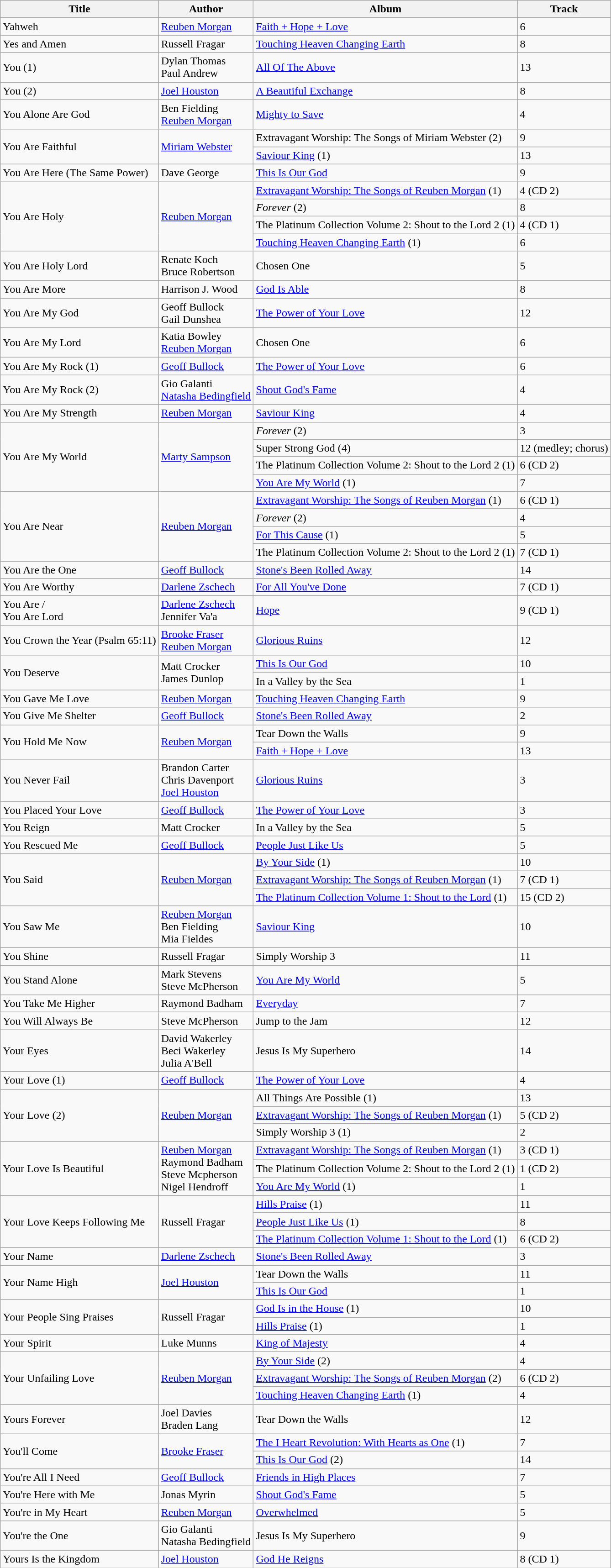<table class="wikitable">
<tr>
<th>Title</th>
<th>Author</th>
<th>Album</th>
<th>Track</th>
</tr>
<tr>
<td>Yahweh</td>
<td><a href='#'>Reuben Morgan</a></td>
<td><a href='#'>Faith + Hope + Love</a></td>
<td>6</td>
</tr>
<tr>
<td>Yes and Amen</td>
<td>Russell Fragar</td>
<td><a href='#'>Touching Heaven Changing Earth</a></td>
<td>8</td>
</tr>
<tr>
<td>You (1)</td>
<td>Dylan Thomas <br> Paul Andrew</td>
<td><a href='#'>All Of The Above</a></td>
<td>13</td>
</tr>
<tr>
<td>You (2)</td>
<td><a href='#'>Joel Houston</a></td>
<td><a href='#'>A Beautiful Exchange</a></td>
<td>8</td>
</tr>
<tr>
<td>You Alone Are God</td>
<td>Ben Fielding <br> <a href='#'>Reuben Morgan</a></td>
<td><a href='#'>Mighty to Save</a></td>
<td>4</td>
</tr>
<tr>
<td rowspan="2">You Are Faithful</td>
<td rowspan="2"><a href='#'>Miriam Webster</a></td>
<td>Extravagant Worship: The Songs of Miriam Webster (2)</td>
<td>9</td>
</tr>
<tr>
<td><a href='#'>Saviour King</a> (1)</td>
<td>13</td>
</tr>
<tr>
<td>You Are Here (The Same Power)</td>
<td>Dave George</td>
<td><a href='#'>This Is Our God</a></td>
<td>9</td>
</tr>
<tr>
<td rowspan="4">You Are Holy</td>
<td rowspan="4"><a href='#'>Reuben Morgan</a></td>
<td><a href='#'>Extravagant Worship: The Songs of Reuben Morgan</a> (1)</td>
<td>4 (CD 2)</td>
</tr>
<tr>
<td><em>Forever</em> (2)</td>
<td>8</td>
</tr>
<tr>
<td>The Platinum Collection Volume 2: Shout to the Lord 2 (1)</td>
<td>4 (CD 1)</td>
</tr>
<tr>
<td><a href='#'>Touching Heaven Changing Earth</a> (1)</td>
<td>6</td>
</tr>
<tr>
<td>You Are Holy Lord</td>
<td>Renate Koch <br> Bruce Robertson</td>
<td>Chosen One</td>
<td>5</td>
</tr>
<tr>
<td>You Are More</td>
<td>Harrison J. Wood</td>
<td><a href='#'>God Is Able</a></td>
<td>8</td>
</tr>
<tr>
<td>You Are My God</td>
<td>Geoff Bullock <br> Gail Dunshea</td>
<td><a href='#'>The Power of Your Love</a></td>
<td>12</td>
</tr>
<tr>
<td>You Are My Lord</td>
<td>Katia Bowley <br> <a href='#'>Reuben Morgan</a></td>
<td>Chosen One</td>
<td>6</td>
</tr>
<tr>
<td>You Are My Rock (1)</td>
<td><a href='#'>Geoff Bullock</a></td>
<td><a href='#'>The Power of Your Love</a></td>
<td>6</td>
</tr>
<tr>
<td>You Are My Rock (2)</td>
<td>Gio Galanti <br> <a href='#'>Natasha Bedingfield</a></td>
<td><a href='#'>Shout God's Fame</a></td>
<td>4</td>
</tr>
<tr>
<td>You Are My Strength</td>
<td><a href='#'>Reuben Morgan</a></td>
<td><a href='#'>Saviour King</a></td>
<td>4</td>
</tr>
<tr>
<td rowspan="4">You Are My World</td>
<td rowspan="4"><a href='#'>Marty Sampson</a></td>
<td><em>Forever</em> (2)</td>
<td>3</td>
</tr>
<tr>
<td>Super Strong God (4)</td>
<td>12 (medley; chorus)</td>
</tr>
<tr>
<td>The Platinum Collection Volume 2: Shout to the Lord 2 (1)</td>
<td>6 (CD 2)</td>
</tr>
<tr>
<td><a href='#'>You Are My World</a> (1)</td>
<td>7</td>
</tr>
<tr>
<td rowspan="4">You Are Near</td>
<td rowspan="4"><a href='#'>Reuben Morgan</a></td>
<td><a href='#'>Extravagant Worship: The Songs of Reuben Morgan</a> (1)</td>
<td>6 (CD 1)</td>
</tr>
<tr>
<td><em>Forever</em> (2)</td>
<td>4</td>
</tr>
<tr>
<td><a href='#'>For This Cause</a> (1)</td>
<td>5</td>
</tr>
<tr>
<td>The Platinum Collection Volume 2: Shout to the Lord 2 (1)</td>
<td>7 (CD 1)</td>
</tr>
<tr>
<td>You Are the One</td>
<td><a href='#'>Geoff Bullock</a></td>
<td><a href='#'>Stone's Been Rolled Away</a></td>
<td>14</td>
</tr>
<tr>
<td>You Are Worthy</td>
<td><a href='#'>Darlene Zschech</a></td>
<td><a href='#'>For All You've Done</a></td>
<td>7 (CD 1)</td>
</tr>
<tr>
<td>You Are / <br> You Are Lord</td>
<td><a href='#'>Darlene Zschech</a> <br> Jennifer Va'a</td>
<td><a href='#'>Hope</a></td>
<td>9 (CD 1)</td>
</tr>
<tr>
<td>You Crown the Year (Psalm 65:11)</td>
<td><a href='#'>Brooke Fraser</a> <br> <a href='#'>Reuben Morgan</a></td>
<td><a href='#'>Glorious Ruins</a></td>
<td>12</td>
</tr>
<tr>
<td rowspan="2">You Deserve</td>
<td rowspan="2">Matt Crocker <br> James Dunlop</td>
<td><a href='#'>This Is Our God</a></td>
<td>10</td>
</tr>
<tr>
<td>In a Valley by the Sea</td>
<td>1</td>
</tr>
<tr>
<td>You Gave Me Love</td>
<td><a href='#'>Reuben Morgan</a></td>
<td><a href='#'>Touching Heaven Changing Earth</a></td>
<td>9</td>
</tr>
<tr>
<td>You Give Me Shelter</td>
<td><a href='#'>Geoff Bullock</a></td>
<td><a href='#'>Stone's Been Rolled Away</a></td>
<td>2</td>
</tr>
<tr>
<td rowspan="2">You Hold Me Now</td>
<td rowspan="2"><a href='#'>Reuben Morgan</a></td>
<td>Tear Down the Walls</td>
<td>9</td>
</tr>
<tr>
<td><a href='#'>Faith + Hope + Love</a></td>
<td>13</td>
</tr>
<tr>
<td>You Never Fail</td>
<td>Brandon Carter <br> Chris Davenport <br> <a href='#'>Joel Houston</a></td>
<td><a href='#'>Glorious Ruins</a></td>
<td>3</td>
</tr>
<tr>
<td>You Placed Your Love</td>
<td><a href='#'>Geoff Bullock</a></td>
<td><a href='#'>The Power of Your Love</a></td>
<td>3</td>
</tr>
<tr>
<td>You Reign</td>
<td>Matt Crocker</td>
<td>In a Valley by the Sea</td>
<td>5</td>
</tr>
<tr>
<td>You Rescued Me</td>
<td><a href='#'>Geoff Bullock</a></td>
<td><a href='#'>People Just Like Us</a></td>
<td>5</td>
</tr>
<tr>
<td rowspan="3">You Said</td>
<td rowspan="3"><a href='#'>Reuben Morgan</a></td>
<td><a href='#'>By Your Side</a> (1)</td>
<td>10</td>
</tr>
<tr>
<td><a href='#'>Extravagant Worship: The Songs of Reuben Morgan</a> (1)</td>
<td>7 (CD 1)</td>
</tr>
<tr>
<td><a href='#'>The Platinum Collection Volume 1: Shout to the Lord</a> (1)</td>
<td>15 (CD 2)</td>
</tr>
<tr>
<td>You Saw Me</td>
<td><a href='#'>Reuben Morgan</a> <br> Ben Fielding <br> Mia Fieldes</td>
<td><a href='#'>Saviour King</a></td>
<td>10</td>
</tr>
<tr>
<td>You Shine</td>
<td>Russell Fragar</td>
<td>Simply Worship 3</td>
<td>11</td>
</tr>
<tr>
<td>You Stand Alone</td>
<td>Mark Stevens <br> Steve McPherson</td>
<td><a href='#'>You Are My World</a></td>
<td>5</td>
</tr>
<tr>
<td>You Take Me Higher</td>
<td>Raymond Badham</td>
<td><a href='#'>Everyday</a></td>
<td>7</td>
</tr>
<tr>
<td>You Will Always Be</td>
<td>Steve McPherson</td>
<td>Jump to the Jam</td>
<td>12</td>
</tr>
<tr>
<td>Your Eyes</td>
<td>David Wakerley <br> Beci Wakerley <br> Julia A'Bell</td>
<td>Jesus Is My Superhero</td>
<td>14</td>
</tr>
<tr>
<td>Your Love (1)</td>
<td><a href='#'>Geoff Bullock</a></td>
<td><a href='#'>The Power of Your Love</a></td>
<td>4</td>
</tr>
<tr>
<td rowspan="3">Your Love (2)</td>
<td rowspan="3"><a href='#'>Reuben Morgan</a></td>
<td>All Things Are Possible (1)</td>
<td>13</td>
</tr>
<tr>
<td><a href='#'>Extravagant Worship: The Songs of Reuben Morgan</a> (1)</td>
<td>5 (CD 2)</td>
</tr>
<tr>
<td>Simply Worship 3 (1)</td>
<td>2</td>
</tr>
<tr>
<td rowspan="3">Your Love Is Beautiful</td>
<td rowspan="3"><a href='#'>Reuben Morgan</a> <br> Raymond Badham <br> Steve Mcpherson <br> Nigel Hendroff</td>
<td><a href='#'>Extravagant Worship: The Songs of Reuben Morgan</a> (1)</td>
<td>3 (CD 1)</td>
</tr>
<tr>
<td>The Platinum Collection Volume 2: Shout to the Lord 2 (1)</td>
<td>1 (CD 2)</td>
</tr>
<tr>
<td><a href='#'>You Are My World</a> (1)</td>
<td>1</td>
</tr>
<tr>
<td rowspan="3">Your Love Keeps Following Me</td>
<td rowspan="3">Russell Fragar</td>
<td><a href='#'>Hills Praise</a> (1)</td>
<td>11</td>
</tr>
<tr>
<td><a href='#'>People Just Like Us</a> (1)</td>
<td>8</td>
</tr>
<tr>
<td><a href='#'>The Platinum Collection Volume 1: Shout to the Lord</a> (1)</td>
<td>6 (CD 2)</td>
</tr>
<tr>
<td>Your Name</td>
<td><a href='#'>Darlene Zschech</a></td>
<td><a href='#'>Stone's Been Rolled Away</a></td>
<td>3</td>
</tr>
<tr>
<td rowspan="2">Your Name High</td>
<td rowspan="2"><a href='#'>Joel Houston</a></td>
<td>Tear Down the Walls</td>
<td>11</td>
</tr>
<tr>
<td><a href='#'>This Is Our God</a></td>
<td>1</td>
</tr>
<tr>
<td rowspan="2">Your People Sing Praises</td>
<td rowspan="2">Russell Fragar</td>
<td><a href='#'>God Is in the House</a> (1)</td>
<td>10</td>
</tr>
<tr>
<td><a href='#'>Hills Praise</a> (1)</td>
<td>1</td>
</tr>
<tr>
<td>Your Spirit</td>
<td>Luke Munns</td>
<td><a href='#'>King of Majesty</a></td>
<td>4</td>
</tr>
<tr>
<td rowspan="3">Your Unfailing Love</td>
<td rowspan="3"><a href='#'>Reuben Morgan</a></td>
<td><a href='#'>By Your Side</a> (2)</td>
<td>4</td>
</tr>
<tr>
<td><a href='#'>Extravagant Worship: The Songs of Reuben Morgan</a> (2)</td>
<td>6 (CD 2)</td>
</tr>
<tr>
<td><a href='#'>Touching Heaven Changing Earth</a> (1)</td>
<td>4</td>
</tr>
<tr>
<td>Yours Forever</td>
<td>Joel Davies <br> Braden Lang</td>
<td>Tear Down the Walls</td>
<td>12</td>
</tr>
<tr>
<td rowspan="2">You'll Come</td>
<td rowspan="2"><a href='#'>Brooke Fraser</a></td>
<td><a href='#'>The I Heart Revolution: With Hearts as One</a> (1)</td>
<td>7</td>
</tr>
<tr>
<td><a href='#'>This Is Our God</a> (2)</td>
<td>14</td>
</tr>
<tr>
<td>You're All I Need</td>
<td><a href='#'>Geoff Bullock</a></td>
<td><a href='#'>Friends in High Places</a></td>
<td>7</td>
</tr>
<tr>
<td>You're Here with Me</td>
<td>Jonas Myrin</td>
<td><a href='#'>Shout God's Fame</a></td>
<td>5</td>
</tr>
<tr>
<td>You're in My Heart</td>
<td><a href='#'>Reuben Morgan</a></td>
<td><a href='#'>Overwhelmed</a></td>
<td>5</td>
</tr>
<tr>
<td>You're the One</td>
<td>Gio Galanti <br> Natasha Bedingfield</td>
<td>Jesus Is My Superhero</td>
<td>9</td>
</tr>
<tr>
<td>Yours Is the Kingdom</td>
<td><a href='#'>Joel Houston</a></td>
<td><a href='#'>God He Reigns</a></td>
<td>8 (CD 1)</td>
</tr>
</table>
